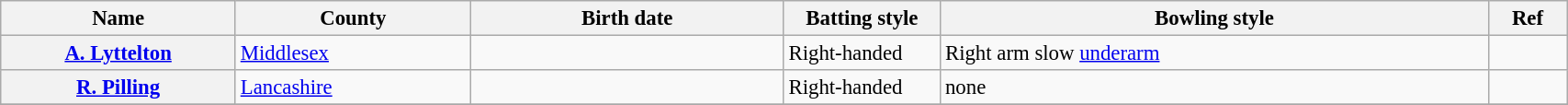<table class="wikitable plainrowheaders" style="font-size:95%; width:90%;">
<tr>
<th scope="col" width="15%">Name</th>
<th scope="col" width="15%">County</th>
<th scope="col" width="20%">Birth date</th>
<th scope="col" width="10%">Batting style</th>
<th scope="col" width="35%">Bowling style</th>
<th scope="col" width="5%">Ref</th>
</tr>
<tr>
<th scope="row"><a href='#'>A. Lyttelton</a></th>
<td><a href='#'>Middlesex</a></td>
<td></td>
<td>Right-handed</td>
<td>Right arm slow <a href='#'>underarm</a></td>
<td></td>
</tr>
<tr>
<th scope="row"><a href='#'>R. Pilling</a></th>
<td><a href='#'>Lancashire</a></td>
<td></td>
<td>Right-handed</td>
<td>none</td>
<td></td>
</tr>
<tr>
</tr>
</table>
